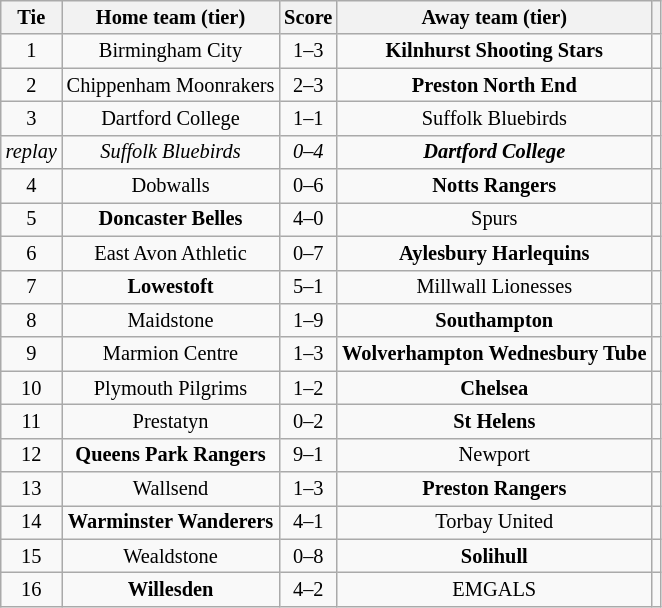<table class="wikitable" style="text-align:center; font-size:85%">
<tr>
<th>Tie</th>
<th>Home team (tier)</th>
<th>Score</th>
<th>Away team (tier)</th>
<th></th>
</tr>
<tr>
<td align="center">1</td>
<td>Birmingham City</td>
<td align="center">1–3</td>
<td><strong>Kilnhurst Shooting Stars</strong></td>
<td></td>
</tr>
<tr>
<td align="center">2</td>
<td>Chippenham Moonrakers</td>
<td align="center">2–3</td>
<td><strong>Preston North End</strong></td>
<td></td>
</tr>
<tr>
<td align="center">3</td>
<td>Dartford College</td>
<td align="center">1–1 </td>
<td>Suffolk Bluebirds</td>
<td></td>
</tr>
<tr>
<td align="center"><em>replay</em></td>
<td><em>Suffolk Bluebirds</em></td>
<td align="center"><em>0–4</em></td>
<td><strong><em>Dartford College</em></strong></td>
<td></td>
</tr>
<tr>
<td align="center">4</td>
<td>Dobwalls</td>
<td align="center">0–6</td>
<td><strong>Notts Rangers</strong></td>
<td></td>
</tr>
<tr>
<td align="center">5</td>
<td><strong>Doncaster Belles</strong></td>
<td align="center">4–0</td>
<td>Spurs</td>
<td></td>
</tr>
<tr>
<td align="center">6</td>
<td>East Avon Athletic</td>
<td align="center">0–7</td>
<td><strong>Aylesbury Harlequins</strong></td>
<td></td>
</tr>
<tr>
<td align="center">7</td>
<td><strong>Lowestoft</strong></td>
<td align="center">5–1</td>
<td>Millwall Lionesses</td>
<td></td>
</tr>
<tr>
<td align="center">8</td>
<td>Maidstone</td>
<td align="center">1–9</td>
<td><strong>Southampton</strong></td>
<td></td>
</tr>
<tr>
<td align="center">9</td>
<td>Marmion Centre</td>
<td align="center">1–3</td>
<td><strong>Wolverhampton Wednesbury Tube</strong></td>
<td></td>
</tr>
<tr>
<td align="center">10</td>
<td>Plymouth Pilgrims</td>
<td align="center">1–2</td>
<td><strong>Chelsea</strong></td>
<td></td>
</tr>
<tr>
<td align="center">11</td>
<td>Prestatyn</td>
<td align="center">0–2</td>
<td><strong>St Helens</strong></td>
<td></td>
</tr>
<tr>
<td align="center">12</td>
<td><strong>Queens Park Rangers</strong></td>
<td align="center">9–1</td>
<td>Newport</td>
<td></td>
</tr>
<tr>
<td align="center">13</td>
<td>Wallsend</td>
<td align="center">1–3</td>
<td><strong>Preston Rangers</strong></td>
<td></td>
</tr>
<tr>
<td align="center">14</td>
<td><strong>Warminster Wanderers</strong></td>
<td align="center">4–1</td>
<td>Torbay United</td>
<td></td>
</tr>
<tr>
<td align="center">15</td>
<td>Wealdstone</td>
<td align="center">0–8</td>
<td><strong>Solihull</strong></td>
<td></td>
</tr>
<tr>
<td align="center">16</td>
<td><strong>Willesden</strong></td>
<td align="center">4–2</td>
<td>EMGALS</td>
<td></td>
</tr>
</table>
